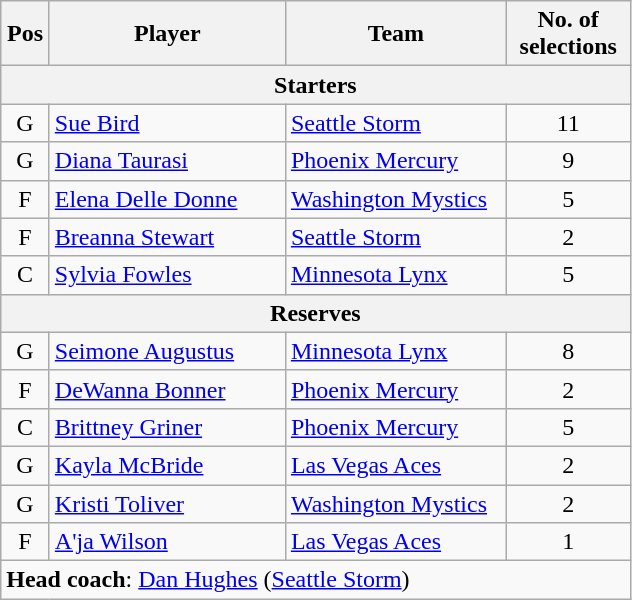<table class="wikitable" style="text-align:center">
<tr>
<th scope="col" width="25px">Pos</th>
<th scope="col" width="150px">Player</th>
<th scope="col" width="140px">Team</th>
<th scope="col" width="75px">No. of selections</th>
</tr>
<tr>
<th scope="col" colspan="5">Starters</th>
</tr>
<tr>
<td>G</td>
<td style="text-align:left"><a href='#'>Sue Bird</a></td>
<td style="text-align:left"><a href='#'>Seattle Storm</a></td>
<td>11</td>
</tr>
<tr>
<td>G</td>
<td style="text-align:left"><a href='#'>Diana Taurasi</a></td>
<td style="text-align:left"><a href='#'>Phoenix Mercury</a></td>
<td>9</td>
</tr>
<tr>
<td>F</td>
<td style="text-align:left"><a href='#'>Elena Delle Donne</a></td>
<td style="text-align:left"><a href='#'>Washington Mystics</a></td>
<td>5</td>
</tr>
<tr>
<td>F</td>
<td style="text-align:left"><a href='#'>Breanna Stewart</a></td>
<td style="text-align:left"><a href='#'>Seattle Storm</a></td>
<td>2</td>
</tr>
<tr>
<td>C</td>
<td style="text-align:left"><a href='#'>Sylvia Fowles</a></td>
<td style="text-align:left"><a href='#'>Minnesota Lynx</a></td>
<td>5</td>
</tr>
<tr>
<th scope="col" colspan="5">Reserves</th>
</tr>
<tr>
<td>G</td>
<td style="text-align:left"><a href='#'>Seimone Augustus</a></td>
<td style="text-align:left"><a href='#'>Minnesota Lynx</a></td>
<td>8</td>
</tr>
<tr>
<td>F</td>
<td style="text-align:left"><a href='#'>DeWanna Bonner</a></td>
<td style="text-align:left"><a href='#'>Phoenix Mercury</a></td>
<td>2</td>
</tr>
<tr>
<td>C</td>
<td style="text-align:left"><a href='#'>Brittney Griner</a></td>
<td style="text-align:left"><a href='#'>Phoenix Mercury</a></td>
<td>5</td>
</tr>
<tr>
<td>G</td>
<td style="text-align:left"><a href='#'>Kayla McBride</a></td>
<td style="text-align:left"><a href='#'>Las Vegas Aces</a></td>
<td>2</td>
</tr>
<tr>
<td>G</td>
<td style="text-align:left"><a href='#'>Kristi Toliver</a></td>
<td style="text-align:left"><a href='#'>Washington Mystics</a></td>
<td>2</td>
</tr>
<tr>
<td>F</td>
<td style="text-align:left"><a href='#'>A'ja Wilson</a></td>
<td style="text-align:left"><a href='#'>Las Vegas Aces</a></td>
<td>1</td>
</tr>
<tr>
<td style="text-align:left" colspan="5"><strong>Head coach</strong>: <a href='#'>Dan Hughes</a> (<a href='#'>Seattle Storm</a>)</td>
</tr>
</table>
